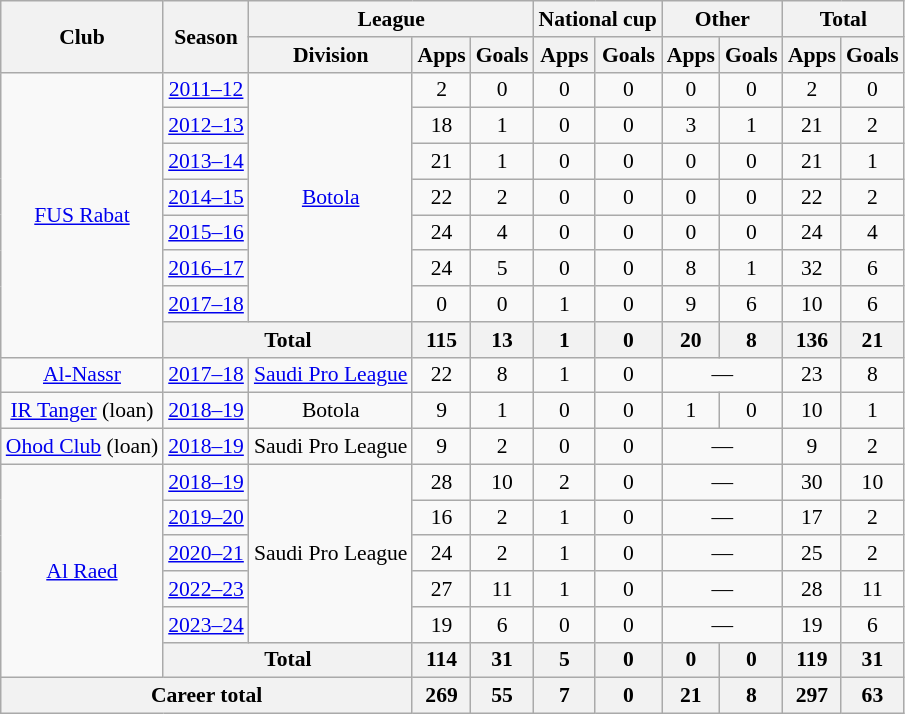<table class="wikitable" style="font-size:90%; text-align: center">
<tr>
<th rowspan=2>Club</th>
<th rowspan=2>Season</th>
<th colspan=3>League</th>
<th colspan=2>National cup</th>
<th colspan=2>Other</th>
<th colspan=2>Total</th>
</tr>
<tr>
<th>Division</th>
<th>Apps</th>
<th>Goals</th>
<th>Apps</th>
<th>Goals</th>
<th>Apps</th>
<th>Goals</th>
<th>Apps</th>
<th>Goals</th>
</tr>
<tr>
<td rowspan=8><a href='#'>FUS Rabat</a></td>
<td><a href='#'>2011–12</a></td>
<td rowspan=7><a href='#'>Botola</a></td>
<td>2</td>
<td>0</td>
<td>0</td>
<td>0</td>
<td>0</td>
<td>0</td>
<td>2</td>
<td>0</td>
</tr>
<tr>
<td><a href='#'>2012–13</a></td>
<td>18</td>
<td>1</td>
<td>0</td>
<td>0</td>
<td>3</td>
<td>1</td>
<td>21</td>
<td>2</td>
</tr>
<tr>
<td><a href='#'>2013–14</a></td>
<td>21</td>
<td>1</td>
<td>0</td>
<td>0</td>
<td>0</td>
<td>0</td>
<td>21</td>
<td>1</td>
</tr>
<tr>
<td><a href='#'>2014–15</a></td>
<td>22</td>
<td>2</td>
<td>0</td>
<td>0</td>
<td>0</td>
<td>0</td>
<td>22</td>
<td>2</td>
</tr>
<tr>
<td><a href='#'>2015–16</a></td>
<td>24</td>
<td>4</td>
<td>0</td>
<td>0</td>
<td>0</td>
<td>0</td>
<td>24</td>
<td>4</td>
</tr>
<tr>
<td><a href='#'>2016–17</a></td>
<td>24</td>
<td>5</td>
<td>0</td>
<td>0</td>
<td>8</td>
<td>1</td>
<td>32</td>
<td>6</td>
</tr>
<tr>
<td><a href='#'>2017–18</a></td>
<td>0</td>
<td>0</td>
<td>1</td>
<td>0</td>
<td>9</td>
<td>6</td>
<td>10</td>
<td>6</td>
</tr>
<tr>
<th colspan=2>Total</th>
<th>115</th>
<th>13</th>
<th>1</th>
<th>0</th>
<th>20</th>
<th>8</th>
<th>136</th>
<th>21</th>
</tr>
<tr>
<td><a href='#'>Al-Nassr</a></td>
<td><a href='#'>2017–18</a></td>
<td><a href='#'>Saudi Pro League</a></td>
<td>22</td>
<td>8</td>
<td>1</td>
<td>0</td>
<td colspan=2>—</td>
<td>23</td>
<td>8</td>
</tr>
<tr>
<td><a href='#'>IR Tanger</a> (loan)</td>
<td><a href='#'>2018–19</a></td>
<td>Botola</td>
<td>9</td>
<td>1</td>
<td>0</td>
<td>0</td>
<td>1</td>
<td>0</td>
<td>10</td>
<td>1</td>
</tr>
<tr>
<td><a href='#'>Ohod Club</a> (loan)</td>
<td><a href='#'>2018–19</a></td>
<td>Saudi Pro League</td>
<td>9</td>
<td>2</td>
<td>0</td>
<td>0</td>
<td colspan=2>—</td>
<td>9</td>
<td>2</td>
</tr>
<tr>
<td rowspan=6><a href='#'>Al Raed</a></td>
<td><a href='#'>2018–19</a></td>
<td rowspan=5>Saudi Pro League</td>
<td>28</td>
<td>10</td>
<td>2</td>
<td>0</td>
<td colspan=2>—</td>
<td>30</td>
<td>10</td>
</tr>
<tr>
<td><a href='#'>2019–20</a></td>
<td>16</td>
<td>2</td>
<td>1</td>
<td>0</td>
<td colspan=2>—</td>
<td>17</td>
<td>2</td>
</tr>
<tr>
<td><a href='#'>2020–21</a></td>
<td>24</td>
<td>2</td>
<td>1</td>
<td>0</td>
<td colspan=2>—</td>
<td>25</td>
<td>2</td>
</tr>
<tr>
<td><a href='#'>2022–23</a></td>
<td>27</td>
<td>11</td>
<td>1</td>
<td>0</td>
<td colspan=2>—</td>
<td>28</td>
<td>11</td>
</tr>
<tr>
<td><a href='#'>2023–24</a></td>
<td>19</td>
<td>6</td>
<td>0</td>
<td>0</td>
<td colspan=2>—</td>
<td>19</td>
<td>6</td>
</tr>
<tr>
<th colspan=2>Total</th>
<th>114</th>
<th>31</th>
<th>5</th>
<th>0</th>
<th>0</th>
<th>0</th>
<th>119</th>
<th>31</th>
</tr>
<tr>
<th colspan=3>Career total</th>
<th>269</th>
<th>55</th>
<th>7</th>
<th>0</th>
<th>21</th>
<th>8</th>
<th>297</th>
<th>63</th>
</tr>
</table>
